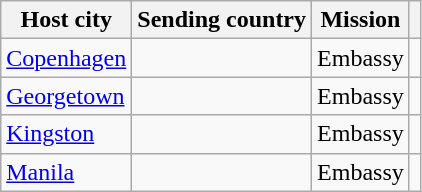<table class="wikitable plainrowheaders">
<tr>
<th scope="col">Host city</th>
<th scope="col">Sending country</th>
<th scope="col">Mission</th>
<th scope="col"></th>
</tr>
<tr>
<td><a href='#'>Copenhagen</a></td>
<td></td>
<td>Embassy</td>
<td></td>
</tr>
<tr>
<td><a href='#'>Georgetown</a></td>
<td></td>
<td style="text-align:center;">Embassy</td>
<td style="text-align:center;"></td>
</tr>
<tr>
<td><a href='#'>Kingston</a></td>
<td></td>
<td style="text-align:center;">Embassy</td>
<td style="text-align:center;"></td>
</tr>
<tr>
<td><a href='#'>Manila</a></td>
<td></td>
<td style="text-align:center;">Embassy</td>
<td style="text-align:center;"></td>
</tr>
</table>
